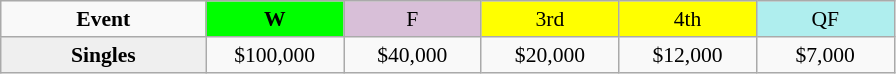<table class=wikitable style=font-size:90%;text-align:center>
<tr>
<td style="width:130px"><strong>Event</strong></td>
<td style="width:85px; background:lime"><strong>W</strong></td>
<td style="width:85px; background:thistle">F</td>
<td style="width:85px; background:#ffff00">3rd</td>
<td style="width:85px; background:#ffff00">4th</td>
<td style="width:85px; background:#afeeee">QF</td>
</tr>
<tr>
<th style=background:#efefef>Singles </th>
<td>$100,000</td>
<td>$40,000</td>
<td>$20,000</td>
<td>$12,000</td>
<td>$7,000</td>
</tr>
</table>
